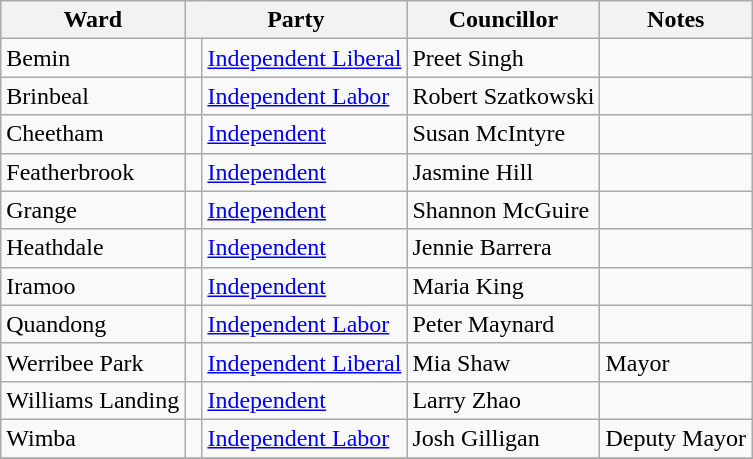<table class="wikitable">
<tr>
<th>Ward</th>
<th colspan="2">Party</th>
<th>Councillor</th>
<th>Notes</th>
</tr>
<tr>
<td>Bemin</td>
<td> </td>
<td><a href='#'>Independent Liberal</a></td>
<td>Preet Singh</td>
<td></td>
</tr>
<tr>
<td>Brinbeal</td>
<td> </td>
<td><a href='#'>Independent Labor</a></td>
<td>Robert Szatkowski</td>
<td></td>
</tr>
<tr>
<td>Cheetham</td>
<td> </td>
<td><a href='#'>Independent</a></td>
<td>Susan McIntyre</td>
<td></td>
</tr>
<tr>
<td>Featherbrook</td>
<td> </td>
<td><a href='#'>Independent</a></td>
<td>Jasmine Hill</td>
<td></td>
</tr>
<tr>
<td>Grange</td>
<td> </td>
<td><a href='#'>Independent</a></td>
<td>Shannon McGuire</td>
<td></td>
</tr>
<tr>
<td>Heathdale</td>
<td> </td>
<td><a href='#'>Independent</a></td>
<td>Jennie Barrera</td>
<td></td>
</tr>
<tr>
<td>Iramoo</td>
<td> </td>
<td><a href='#'>Independent</a></td>
<td>Maria King</td>
<td></td>
</tr>
<tr>
<td>Quandong</td>
<td> </td>
<td><a href='#'>Independent Labor</a></td>
<td>Peter Maynard</td>
<td></td>
</tr>
<tr>
<td>Werribee Park</td>
<td> </td>
<td><a href='#'>Independent Liberal</a></td>
<td>Mia Shaw</td>
<td>Mayor</td>
</tr>
<tr>
<td>Williams Landing</td>
<td> </td>
<td><a href='#'>Independent</a></td>
<td>Larry Zhao</td>
<td></td>
</tr>
<tr>
<td>Wimba</td>
<td> </td>
<td><a href='#'>Independent Labor</a></td>
<td>Josh Gilligan</td>
<td>Deputy Mayor</td>
</tr>
<tr>
</tr>
</table>
